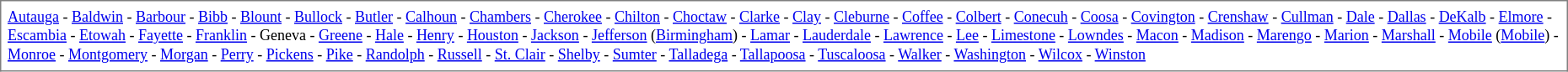<table border="1" cellspacing="0" cellpadding="5" rules="all" style="margin:1em; font-size:75%">
<tr>
<td><a href='#'>Autauga</a> - <a href='#'>Baldwin</a> - <a href='#'>Barbour</a> - <a href='#'>Bibb</a> - <a href='#'>Blount</a> - <a href='#'>Bullock</a> - <a href='#'>Butler</a> - <a href='#'>Calhoun</a> - <a href='#'>Chambers</a> - <a href='#'>Cherokee</a> - <a href='#'>Chilton</a> - <a href='#'>Choctaw</a> - <a href='#'>Clarke</a> - <a href='#'>Clay</a> - <a href='#'>Cleburne</a> - <a href='#'>Coffee</a> - <a href='#'>Colbert</a> - <a href='#'>Conecuh</a> - <a href='#'>Coosa</a> - <a href='#'>Covington</a> - <a href='#'>Crenshaw</a> - <a href='#'>Cullman</a> - <a href='#'>Dale</a> - <a href='#'>Dallas</a> - <a href='#'>DeKalb</a> - <a href='#'>Elmore</a> - <a href='#'>Escambia</a> - <a href='#'>Etowah</a> - <a href='#'>Fayette</a> - <a href='#'>Franklin</a> - Geneva - <a href='#'>Greene</a> - <a href='#'>Hale</a> - <a href='#'>Henry</a> - <a href='#'>Houston</a> - <a href='#'>Jackson</a> - <a href='#'>Jefferson</a> (<a href='#'>Birmingham</a>) - <a href='#'>Lamar</a> - <a href='#'>Lauderdale</a> - <a href='#'>Lawrence</a> - <a href='#'>Lee</a> - <a href='#'>Limestone</a> - <a href='#'>Lowndes</a> - <a href='#'>Macon</a> - <a href='#'>Madison</a> - <a href='#'>Marengo</a> - <a href='#'>Marion</a> - <a href='#'>Marshall</a> - <a href='#'>Mobile</a> (<a href='#'>Mobile</a>) - <a href='#'>Monroe</a> - <a href='#'>Montgomery</a> - <a href='#'>Morgan</a> - <a href='#'>Perry</a> - <a href='#'>Pickens</a> - <a href='#'>Pike</a> - <a href='#'>Randolph</a> - <a href='#'>Russell</a> - <a href='#'>St. Clair</a> - <a href='#'>Shelby</a> - <a href='#'>Sumter</a> - <a href='#'>Talladega</a> - <a href='#'>Tallapoosa</a> - <a href='#'>Tuscaloosa</a> - <a href='#'>Walker</a> - <a href='#'>Washington</a> - <a href='#'>Wilcox</a> - <a href='#'>Winston</a></td>
</tr>
</table>
